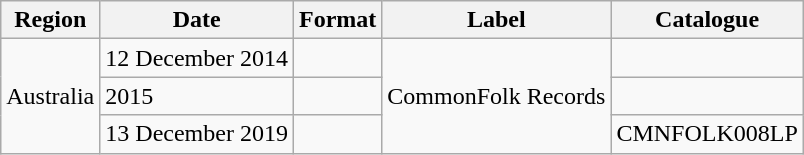<table class="wikitable plainrowheaders">
<tr>
<th scope="col">Region</th>
<th scope="col">Date</th>
<th scope="col">Format</th>
<th scope="col">Label</th>
<th scope="col">Catalogue</th>
</tr>
<tr>
<td scope="row" rowspan="3">Australia</td>
<td>12 December 2014</td>
<td></td>
<td scope="row" rowspan="3">CommonFolk Records</td>
<td></td>
</tr>
<tr>
<td>2015</td>
<td></td>
<td></td>
</tr>
<tr>
<td>13 December 2019</td>
<td></td>
<td>CMNFOLK008LP</td>
</tr>
</table>
